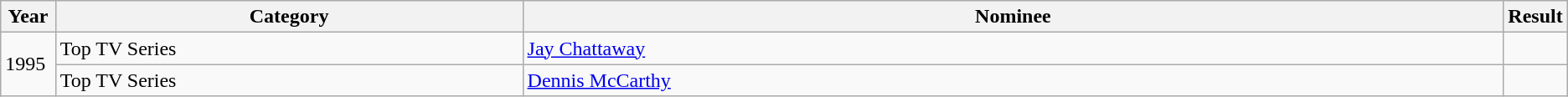<table class="wikitable plainrowheaders">
<tr>
<th scope="col" width="3.5%">Year</th>
<th scope="col" width="30%">Category</th>
<th scope="col" width="63%">Nominee</th>
<th scope="col" width="3.5%">Result</th>
</tr>
<tr>
<td scope="row" rowspan=2>1995</td>
<td>Top TV Series</td>
<td><a href='#'>Jay Chattaway</a></td>
<td></td>
</tr>
<tr>
<td>Top TV Series</td>
<td><a href='#'>Dennis McCarthy</a></td>
<td></td>
</tr>
</table>
